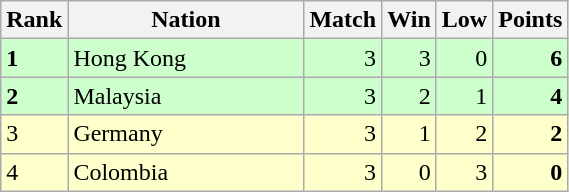<table class="wikitable">
<tr>
<th width=20>Rank</th>
<th width=150>Nation</th>
<th width=20>Match</th>
<th width=20>Win</th>
<th width=20>Low</th>
<th width=20>Points</th>
</tr>
<tr style="text-align:right; background:#cfc;">
<td align="left"><strong>1</strong></td>
<td style="text-align:left;"> Hong Kong</td>
<td>3</td>
<td>3</td>
<td>0</td>
<td><strong>6</strong></td>
</tr>
<tr style="text-align:right; background:#cfc;">
<td align="left"><strong>2</strong></td>
<td style="text-align:left;"> Malaysia</td>
<td>3</td>
<td>2</td>
<td>1</td>
<td><strong>4</strong></td>
</tr>
<tr style="text-align:right; background:#ffc;">
<td align="left">3</td>
<td style="text-align:left;"> Germany</td>
<td>3</td>
<td>1</td>
<td>2</td>
<td><strong>2</strong></td>
</tr>
<tr style="text-align:right; background:#ffc;">
<td align="left">4</td>
<td style="text-align:left;"> Colombia</td>
<td>3</td>
<td>0</td>
<td>3</td>
<td><strong>0</strong></td>
</tr>
</table>
